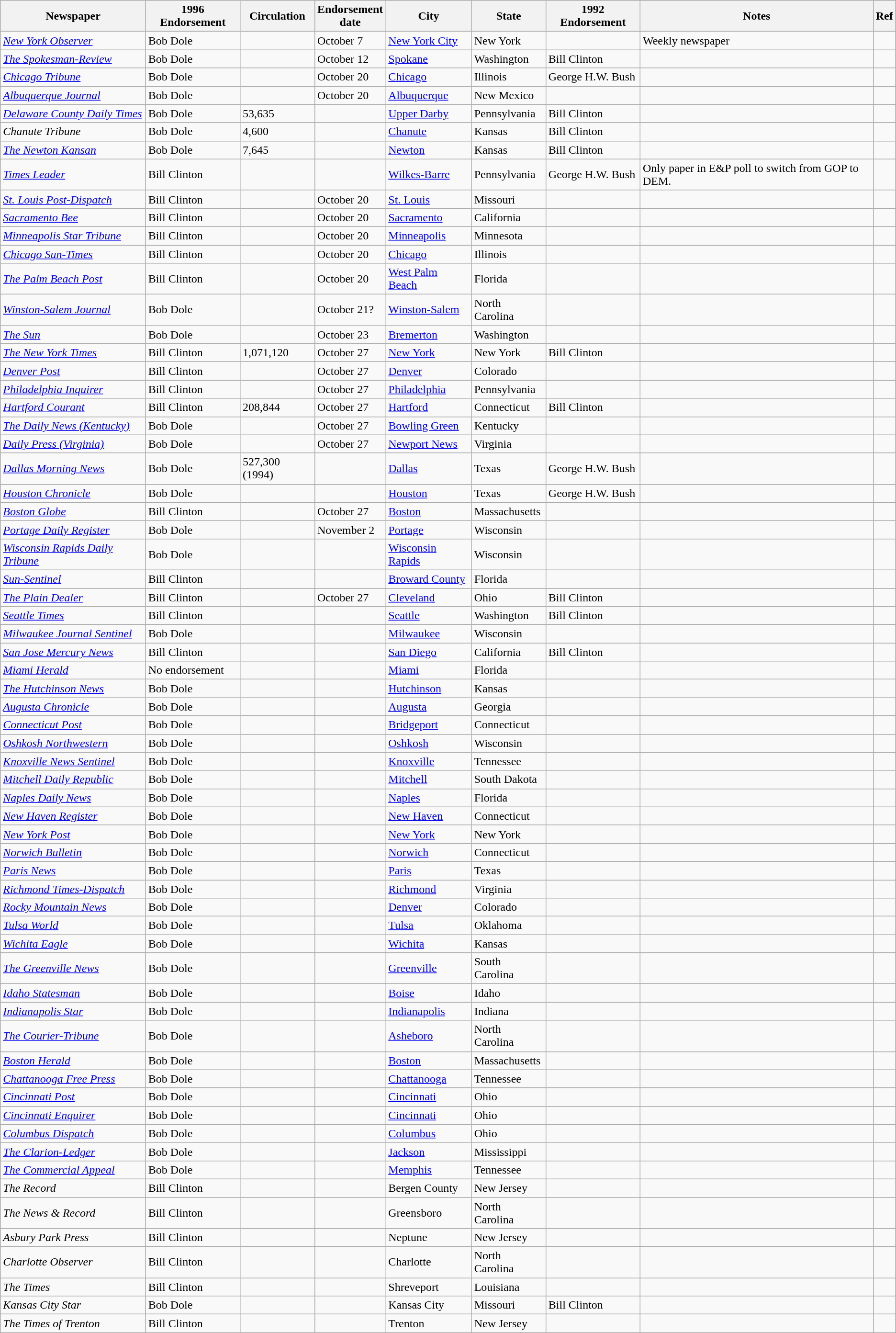<table class="wikitable sortable">
<tr>
<th>Newspaper</th>
<th>1996 Endorsement</th>
<th data-sort-type="number">Circulation</th>
<th>Endorsement<br>date</th>
<th>City</th>
<th>State</th>
<th>1992 Endorsement</th>
<th class="unsortable">Notes</th>
<th>Ref</th>
</tr>
<tr>
<td><em><a href='#'>New York Observer</a></em></td>
<td data-sort-value="Dole" >Bob Dole</td>
<td></td>
<td data-sort-value="1996-10-07">October 7</td>
<td><a href='#'>New York City</a></td>
<td>New York</td>
<td></td>
<td>Weekly newspaper</td>
<td></td>
</tr>
<tr>
<td><em><a href='#'>The Spokesman-Review</a></em></td>
<td data-sort-value="Dole" >Bob Dole</td>
<td></td>
<td data-sort-value="1996-10-12">October 12</td>
<td><a href='#'>Spokane</a></td>
<td>Washington</td>
<td data-sort-value="Clinton" >Bill Clinton</td>
<td></td>
<td></td>
</tr>
<tr>
<td><em><a href='#'>Chicago Tribune</a></em></td>
<td data-sort-value="Dole" >Bob Dole</td>
<td></td>
<td data-sort-value="1996-10-20">October 20</td>
<td><a href='#'>Chicago</a></td>
<td>Illinois</td>
<td data-sort-value="Bush" >George H.W. Bush</td>
<td></td>
<td></td>
</tr>
<tr>
<td><em><a href='#'>Albuquerque Journal</a></em></td>
<td data-sort-value="Dole" >Bob Dole</td>
<td></td>
<td data-sort-value="1996-10-20">October 20</td>
<td><a href='#'>Albuquerque</a></td>
<td>New Mexico</td>
<td></td>
<td></td>
<td></td>
</tr>
<tr>
<td><em><a href='#'>Delaware County Daily Times</a></em></td>
<td data-sort-value="Dole" >Bob Dole</td>
<td>53,635</td>
<td></td>
<td><a href='#'>Upper Darby</a></td>
<td>Pennsylvania</td>
<td data-sort-value="Clinton" >Bill Clinton</td>
<td></td>
<td></td>
</tr>
<tr>
<td><em>Chanute Tribune</em></td>
<td data-sort-value="Dole" >Bob Dole</td>
<td>4,600</td>
<td></td>
<td><a href='#'>Chanute</a></td>
<td>Kansas</td>
<td data-sort-value="Clinton" >Bill Clinton</td>
<td></td>
<td></td>
</tr>
<tr>
<td><em><a href='#'>The Newton Kansan</a></em></td>
<td data-sort-value="Dole" >Bob Dole</td>
<td>7,645</td>
<td></td>
<td><a href='#'>Newton</a></td>
<td>Kansas</td>
<td data-sort-value="Clinton" >Bill Clinton</td>
<td></td>
<td></td>
</tr>
<tr>
<td><em><a href='#'>Times Leader</a></em></td>
<td data-sort-value="Clinton" >Bill Clinton</td>
<td></td>
<td></td>
<td><a href='#'>Wilkes-Barre</a></td>
<td>Pennsylvania</td>
<td data-sort-value="Bush" >George H.W. Bush</td>
<td>Only paper in E&P poll to switch from GOP to DEM.</td>
<td></td>
</tr>
<tr>
<td><em><a href='#'>St. Louis Post-Dispatch</a></em></td>
<td data-sort-value="Clinton" >Bill Clinton</td>
<td></td>
<td data-sort-value="1996-10-20">October 20</td>
<td><a href='#'>St. Louis</a></td>
<td>Missouri</td>
<td></td>
<td></td>
<td></td>
</tr>
<tr>
<td><em><a href='#'>Sacramento Bee</a></em></td>
<td data-sort-value="Clinton" >Bill Clinton</td>
<td></td>
<td data-sort-value="1996-10-20">October 20</td>
<td><a href='#'>Sacramento</a></td>
<td>California</td>
<td></td>
<td></td>
<td></td>
</tr>
<tr>
<td><em><a href='#'>Minneapolis Star Tribune</a></em></td>
<td data-sort-value="Clinton" >Bill Clinton</td>
<td></td>
<td data-sort-value="1996-10-20">October 20</td>
<td><a href='#'>Minneapolis</a></td>
<td>Minnesota</td>
<td></td>
<td></td>
<td></td>
</tr>
<tr>
<td><em><a href='#'>Chicago Sun-Times</a></em></td>
<td data-sort-value="Clinton" >Bill Clinton</td>
<td></td>
<td data-sort-value="1996-10-20">October 20</td>
<td><a href='#'>Chicago</a></td>
<td>Illinois</td>
<td></td>
<td></td>
<td></td>
</tr>
<tr>
<td><em><a href='#'>The Palm Beach Post</a></em></td>
<td data-sort-value="Clinton" >Bill Clinton</td>
<td></td>
<td data-sort-value="1996-10-20">October 20</td>
<td><a href='#'>West Palm Beach</a></td>
<td>Florida</td>
<td></td>
<td></td>
<td></td>
</tr>
<tr>
<td><em><a href='#'>Winston-Salem Journal</a></em></td>
<td data-sort-value="Dole" >Bob Dole</td>
<td></td>
<td data-sort-value="1996-10-21">October 21?</td>
<td><a href='#'>Winston-Salem</a></td>
<td>North Carolina</td>
<td></td>
<td></td>
<td></td>
</tr>
<tr>
<td><em><a href='#'>The Sun</a></em></td>
<td data-sort-value="Dole" >Bob Dole</td>
<td></td>
<td data-sort-value="1996-10-23">October 23</td>
<td><a href='#'>Bremerton</a></td>
<td>Washington</td>
<td></td>
<td></td>
<td></td>
</tr>
<tr>
<td><em><a href='#'>The New York Times</a></em></td>
<td data-sort-value="Clinton" >Bill Clinton</td>
<td>1,071,120</td>
<td data-sort-value="1996-10-27">October 27</td>
<td><a href='#'>New York</a></td>
<td>New York</td>
<td data-sort-value="Clinton" >Bill Clinton</td>
<td></td>
<td></td>
</tr>
<tr>
<td><em><a href='#'>Denver Post</a></em></td>
<td data-sort-value="Clinton" >Bill Clinton</td>
<td></td>
<td data-sort-value="1996-10-27">October 27</td>
<td><a href='#'>Denver</a></td>
<td>Colorado</td>
<td></td>
<td></td>
<td></td>
</tr>
<tr>
<td><em><a href='#'>Philadelphia Inquirer</a></em></td>
<td data-sort-value="Clinton" >Bill Clinton</td>
<td></td>
<td data-sort-value="1996-10-27">October 27</td>
<td><a href='#'>Philadelphia</a></td>
<td>Pennsylvania</td>
<td></td>
<td></td>
<td></td>
</tr>
<tr>
<td><em><a href='#'>Hartford Courant</a></em></td>
<td data-sort-value="Clinton" >Bill Clinton</td>
<td>208,844</td>
<td data-sort-value="1996-10-27">October 27</td>
<td><a href='#'>Hartford</a></td>
<td>Connecticut</td>
<td data-sort-value="Clinton" >Bill Clinton</td>
<td></td>
<td></td>
</tr>
<tr>
<td><em><a href='#'>The Daily News (Kentucky)</a></em></td>
<td data-sort-value="Dole" >Bob Dole</td>
<td></td>
<td data-sort-value="1996-10-27">October 27</td>
<td><a href='#'>Bowling Green</a></td>
<td>Kentucky</td>
<td></td>
<td></td>
<td></td>
</tr>
<tr>
<td><em><a href='#'>Daily Press (Virginia)</a></em></td>
<td data-sort-value="Dole" >Bob Dole</td>
<td></td>
<td data-sort-value="1996-10-27">October 27</td>
<td><a href='#'>Newport News</a></td>
<td>Virginia</td>
<td></td>
<td></td>
<td></td>
</tr>
<tr>
<td><em><a href='#'>Dallas Morning News</a></em></td>
<td data-sort-value="Dole" >Bob Dole</td>
<td>527,300 (1994)</td>
<td></td>
<td><a href='#'>Dallas</a></td>
<td>Texas</td>
<td data-sort-value="Bush" >George H.W. Bush</td>
<td></td>
<td></td>
</tr>
<tr>
<td><em><a href='#'>Houston Chronicle</a></em></td>
<td data-sort-value="Dole" >Bob Dole</td>
<td></td>
<td></td>
<td><a href='#'>Houston</a></td>
<td>Texas</td>
<td data-sort-value="Bush" >George H.W. Bush</td>
<td></td>
<td></td>
</tr>
<tr>
<td><em><a href='#'>Boston Globe</a></em></td>
<td data-sort-value="Clinton" >Bill Clinton</td>
<td></td>
<td data-sort-value="1996-10-27">October 27</td>
<td><a href='#'>Boston</a></td>
<td>Massachusetts</td>
<td></td>
<td></td>
<td></td>
</tr>
<tr>
<td><em><a href='#'>Portage Daily Register</a></em></td>
<td data-sort-value="Dole" >Bob Dole</td>
<td></td>
<td data-sort-value="1996-11-02">November 2</td>
<td><a href='#'>Portage</a></td>
<td>Wisconsin</td>
<td></td>
<td></td>
<td></td>
</tr>
<tr>
<td><em><a href='#'>Wisconsin Rapids Daily Tribune</a></em></td>
<td data-sort-value="Dole" >Bob Dole</td>
<td></td>
<td></td>
<td><a href='#'>Wisconsin Rapids</a></td>
<td>Wisconsin</td>
<td></td>
<td></td>
<td></td>
</tr>
<tr>
<td><em><a href='#'>Sun-Sentinel</a></em></td>
<td data-sort-value="Clinton" >Bill Clinton</td>
<td></td>
<td></td>
<td><a href='#'>Broward County</a></td>
<td>Florida</td>
<td></td>
<td></td>
<td></td>
</tr>
<tr>
<td><em><a href='#'>The Plain Dealer</a></em></td>
<td data-sort-value="Clinton" >Bill Clinton</td>
<td></td>
<td data-sort-value="1996-10-27">October 27</td>
<td><a href='#'>Cleveland</a></td>
<td>Ohio</td>
<td data-sort-value="Clinton" >Bill Clinton</td>
<td></td>
<td></td>
</tr>
<tr>
<td><em><a href='#'>Seattle Times</a></em></td>
<td data-sort-value="Clinton" >Bill Clinton</td>
<td></td>
<td></td>
<td><a href='#'>Seattle</a></td>
<td>Washington</td>
<td data-sort-value="Clinton" >Bill Clinton</td>
<td></td>
<td></td>
</tr>
<tr>
<td><em><a href='#'>Milwaukee Journal Sentinel</a></em></td>
<td data-sort-value="Dole" >Bob Dole</td>
<td></td>
<td></td>
<td><a href='#'>Milwaukee</a></td>
<td>Wisconsin</td>
<td></td>
<td></td>
<td></td>
</tr>
<tr>
<td><em><a href='#'>San Jose Mercury News</a></em></td>
<td data-sort-value="Clinton" >Bill Clinton</td>
<td></td>
<td></td>
<td><a href='#'>San Diego</a></td>
<td>California</td>
<td data-sort-value="Clinton" >Bill Clinton</td>
<td></td>
<td></td>
</tr>
<tr>
<td><em><a href='#'>Miami Herald</a></em></td>
<td data-sort-value="zNo endorsement" >No endorsement</td>
<td></td>
<td></td>
<td><a href='#'>Miami</a></td>
<td>Florida</td>
<td></td>
<td></td>
<td></td>
</tr>
<tr>
<td><em><a href='#'>The Hutchinson News</a></em></td>
<td data-sort-value="Dole" >Bob Dole</td>
<td></td>
<td></td>
<td><a href='#'>Hutchinson</a></td>
<td>Kansas</td>
<td></td>
<td></td>
<td></td>
</tr>
<tr>
<td><em><a href='#'>Augusta Chronicle</a></em></td>
<td data-sort-value="Dole" >Bob Dole</td>
<td></td>
<td></td>
<td><a href='#'>Augusta</a></td>
<td>Georgia</td>
<td></td>
<td></td>
<td></td>
</tr>
<tr>
<td><em><a href='#'>Connecticut Post</a></em></td>
<td data-sort-value="Dole" >Bob Dole</td>
<td></td>
<td></td>
<td><a href='#'>Bridgeport</a></td>
<td>Connecticut</td>
<td></td>
<td></td>
<td></td>
</tr>
<tr>
<td><em><a href='#'>Oshkosh Northwestern</a></em></td>
<td data-sort-value="Dole" >Bob Dole</td>
<td></td>
<td></td>
<td><a href='#'>Oshkosh</a></td>
<td>Wisconsin</td>
<td></td>
<td></td>
<td></td>
</tr>
<tr>
<td><em><a href='#'>Knoxville News Sentinel</a></em></td>
<td data-sort-value="Dole" >Bob Dole</td>
<td></td>
<td></td>
<td><a href='#'>Knoxville</a></td>
<td>Tennessee</td>
<td></td>
<td></td>
<td></td>
</tr>
<tr>
<td><em><a href='#'>Mitchell Daily Republic</a></em></td>
<td data-sort-value="Dole" >Bob Dole</td>
<td></td>
<td></td>
<td><a href='#'>Mitchell</a></td>
<td>South Dakota</td>
<td></td>
<td></td>
<td></td>
</tr>
<tr>
<td><em><a href='#'>Naples Daily News</a></em></td>
<td data-sort-value="Dole" >Bob Dole</td>
<td></td>
<td></td>
<td><a href='#'>Naples</a></td>
<td>Florida</td>
<td></td>
<td></td>
<td></td>
</tr>
<tr>
<td><em><a href='#'>New Haven Register</a></em></td>
<td data-sort-value="Dole" >Bob Dole</td>
<td></td>
<td></td>
<td><a href='#'>New Haven</a></td>
<td>Connecticut</td>
<td></td>
<td></td>
<td></td>
</tr>
<tr>
<td><em><a href='#'>New York Post</a></em></td>
<td data-sort-value="Dole" >Bob Dole</td>
<td></td>
<td></td>
<td><a href='#'>New York</a></td>
<td>New York</td>
<td></td>
<td></td>
<td></td>
</tr>
<tr>
<td><em><a href='#'>Norwich Bulletin</a></em></td>
<td data-sort-value="Dole" >Bob Dole</td>
<td></td>
<td></td>
<td><a href='#'>Norwich</a></td>
<td>Connecticut</td>
<td></td>
<td></td>
<td></td>
</tr>
<tr>
<td><em><a href='#'>Paris News</a></em></td>
<td data-sort-value="Dole" >Bob Dole</td>
<td></td>
<td></td>
<td><a href='#'>Paris</a></td>
<td>Texas</td>
<td></td>
<td></td>
<td></td>
</tr>
<tr>
<td><em><a href='#'>Richmond Times-Dispatch</a></em></td>
<td data-sort-value="Dole" >Bob Dole</td>
<td></td>
<td></td>
<td><a href='#'>Richmond</a></td>
<td>Virginia</td>
<td></td>
<td></td>
<td></td>
</tr>
<tr>
<td><em><a href='#'>Rocky Mountain News</a></em></td>
<td data-sort-value="Dole" >Bob Dole</td>
<td></td>
<td></td>
<td><a href='#'>Denver</a></td>
<td>Colorado</td>
<td></td>
<td></td>
<td></td>
</tr>
<tr>
<td><em><a href='#'>Tulsa World</a></em></td>
<td data-sort-value="Dole" >Bob Dole</td>
<td></td>
<td></td>
<td><a href='#'>Tulsa</a></td>
<td>Oklahoma</td>
<td></td>
<td></td>
<td></td>
</tr>
<tr>
<td><em><a href='#'>Wichita Eagle</a></em></td>
<td data-sort-value="Dole" >Bob Dole</td>
<td></td>
<td></td>
<td><a href='#'>Wichita</a></td>
<td>Kansas</td>
<td></td>
<td></td>
<td></td>
</tr>
<tr>
<td><em><a href='#'>The Greenville News</a></em></td>
<td data-sort-value="Dole" >Bob Dole</td>
<td></td>
<td></td>
<td><a href='#'>Greenville</a></td>
<td>South Carolina</td>
<td></td>
<td></td>
<td></td>
</tr>
<tr>
<td><em><a href='#'>Idaho Statesman</a></em></td>
<td data-sort-value="Dole" >Bob Dole</td>
<td></td>
<td></td>
<td><a href='#'>Boise</a></td>
<td>Idaho</td>
<td></td>
<td></td>
<td></td>
</tr>
<tr>
<td><em><a href='#'>Indianapolis Star</a></em></td>
<td data-sort-value="Dole" >Bob Dole</td>
<td></td>
<td></td>
<td><a href='#'>Indianapolis</a></td>
<td>Indiana</td>
<td></td>
<td></td>
<td></td>
</tr>
<tr>
<td><em><a href='#'>The Courier-Tribune</a></em></td>
<td data-sort-value="Dole" >Bob Dole</td>
<td></td>
<td></td>
<td><a href='#'>Asheboro</a></td>
<td>North Carolina</td>
<td></td>
<td></td>
<td></td>
</tr>
<tr>
<td><em><a href='#'>Boston Herald</a></em></td>
<td data-sort-value="Dole" >Bob Dole</td>
<td></td>
<td></td>
<td><a href='#'>Boston</a></td>
<td>Massachusetts</td>
<td></td>
<td></td>
<td></td>
</tr>
<tr>
<td><em><a href='#'>Chattanooga Free Press</a></em></td>
<td data-sort-value="Dole" >Bob Dole</td>
<td></td>
<td></td>
<td><a href='#'>Chattanooga</a></td>
<td>Tennessee</td>
<td></td>
<td></td>
<td></td>
</tr>
<tr>
<td><em><a href='#'>Cincinnati Post</a></em></td>
<td data-sort-value="Dole" >Bob Dole</td>
<td></td>
<td></td>
<td><a href='#'>Cincinnati</a></td>
<td>Ohio</td>
<td></td>
<td></td>
<td></td>
</tr>
<tr>
<td><em><a href='#'>Cincinnati Enquirer</a></em></td>
<td data-sort-value="Dole" >Bob Dole</td>
<td></td>
<td></td>
<td><a href='#'>Cincinnati</a></td>
<td>Ohio</td>
<td></td>
<td></td>
<td></td>
</tr>
<tr>
<td><em><a href='#'>Columbus Dispatch</a></em></td>
<td data-sort-value="Dole" >Bob Dole</td>
<td></td>
<td></td>
<td><a href='#'>Columbus</a></td>
<td>Ohio</td>
<td></td>
<td></td>
<td></td>
</tr>
<tr>
<td><em><a href='#'>The Clarion-Ledger</a></em></td>
<td data-sort-value="Dole" >Bob Dole</td>
<td></td>
<td></td>
<td><a href='#'>Jackson</a></td>
<td>Mississippi</td>
<td></td>
<td></td>
<td></td>
</tr>
<tr>
<td><em><a href='#'>The Commercial Appeal</a></em></td>
<td data-sort-value="Dole" >Bob Dole</td>
<td></td>
<td></td>
<td><a href='#'>Memphis</a></td>
<td>Tennessee</td>
<td></td>
<td></td>
<td></td>
</tr>
<tr>
<td><em>The Record</em></td>
<td data-sort-value="Clinton" >Bill Clinton</td>
<td></td>
<td></td>
<td>Bergen County</td>
<td>New Jersey</td>
<td></td>
<td></td>
<td></td>
</tr>
<tr>
<td><em>The News & Record</em></td>
<td data-sort-value="Clinton" >Bill Clinton</td>
<td></td>
<td></td>
<td>Greensboro</td>
<td>North Carolina</td>
<td></td>
<td></td>
<td></td>
</tr>
<tr>
<td><em>Asbury Park Press</em></td>
<td data-sort-value="Clinton" >Bill Clinton</td>
<td></td>
<td></td>
<td>Neptune</td>
<td>New Jersey</td>
<td></td>
<td></td>
<td></td>
</tr>
<tr>
<td><em>Charlotte Observer</em></td>
<td data-sort-value="Clinton" >Bill Clinton</td>
<td></td>
<td></td>
<td>Charlotte</td>
<td>North Carolina</td>
<td></td>
<td></td>
<td></td>
</tr>
<tr>
<td><em>The Times</em></td>
<td data-sort-value="Clinton" >Bill Clinton</td>
<td></td>
<td></td>
<td>Shreveport</td>
<td>Louisiana</td>
<td></td>
<td></td>
<td></td>
</tr>
<tr>
<td><em>Kansas City Star</em></td>
<td data-sort-value="Dole" >Bob Dole</td>
<td></td>
<td></td>
<td>Kansas City</td>
<td>Missouri</td>
<td data-sort-value="Clinton" >Bill Clinton</td>
<td></td>
<td></td>
</tr>
<tr>
<td><em>The Times of Trenton</em></td>
<td data-sort-value="Clinton" >Bill Clinton</td>
<td></td>
<td></td>
<td>Trenton</td>
<td>New Jersey</td>
<td></td>
<td></td>
<td></td>
</tr>
</table>
